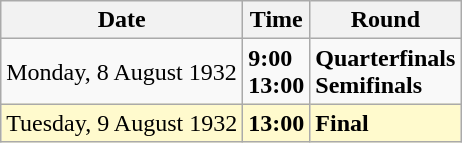<table class="wikitable">
<tr>
<th>Date</th>
<th>Time</th>
<th>Round</th>
</tr>
<tr>
<td>Monday, 8 August 1932</td>
<td><strong>9:00</strong><br><strong>13:00</strong></td>
<td><strong>Quarterfinals</strong><br><strong>Semifinals</strong></td>
</tr>
<tr style=background:lemonchiffon>
<td>Tuesday, 9 August 1932</td>
<td><strong>13:00</strong></td>
<td><strong>Final</strong></td>
</tr>
</table>
